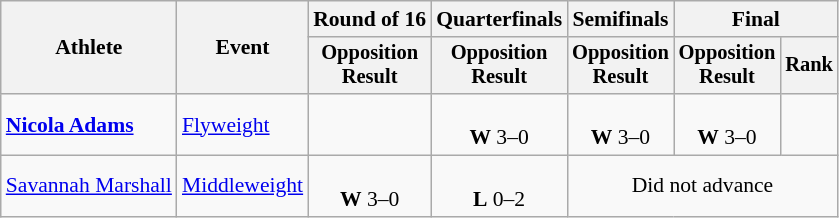<table class="wikitable" style="font-size:90%;">
<tr>
<th rowspan=2>Athlete</th>
<th rowspan=2>Event</th>
<th>Round of 16</th>
<th>Quarterfinals</th>
<th>Semifinals</th>
<th colspan=2>Final</th>
</tr>
<tr style="font-size:95%">
<th>Opposition<br>Result</th>
<th>Opposition<br>Result</th>
<th>Opposition<br>Result</th>
<th>Opposition<br>Result</th>
<th>Rank</th>
</tr>
<tr align=center>
<td align=left><strong><a href='#'>Nicola Adams</a></strong></td>
<td align=left><a href='#'>Flyweight</a></td>
<td></td>
<td><br><strong>W</strong> 3–0</td>
<td><br><strong>W</strong> 3–0</td>
<td><br><strong>W</strong> 3–0</td>
<td></td>
</tr>
<tr align=center>
<td align=left><a href='#'>Savannah Marshall</a></td>
<td align=left><a href='#'>Middleweight</a></td>
<td><br><strong>W</strong> 3–0</td>
<td><br><strong>L</strong> 0–2</td>
<td colspan=3>Did not advance</td>
</tr>
</table>
